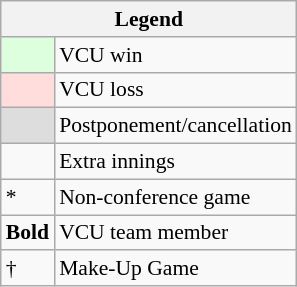<table class="wikitable" style="font-size:90%">
<tr>
<th colspan="2">Legend</th>
</tr>
<tr>
<td bgcolor="#ddffdd"> </td>
<td>VCU win</td>
</tr>
<tr>
<td bgcolor="#ffdddd"> </td>
<td>VCU loss</td>
</tr>
<tr>
<td bgcolor="#DDDDDD"> </td>
<td>Postponement/cancellation</td>
</tr>
<tr>
<td></td>
<td>Extra innings</td>
</tr>
<tr>
<td>*</td>
<td>Non-conference game</td>
</tr>
<tr>
<td><strong>Bold</strong></td>
<td>VCU team member</td>
</tr>
<tr>
<td>†</td>
<td>Make-Up Game</td>
</tr>
</table>
